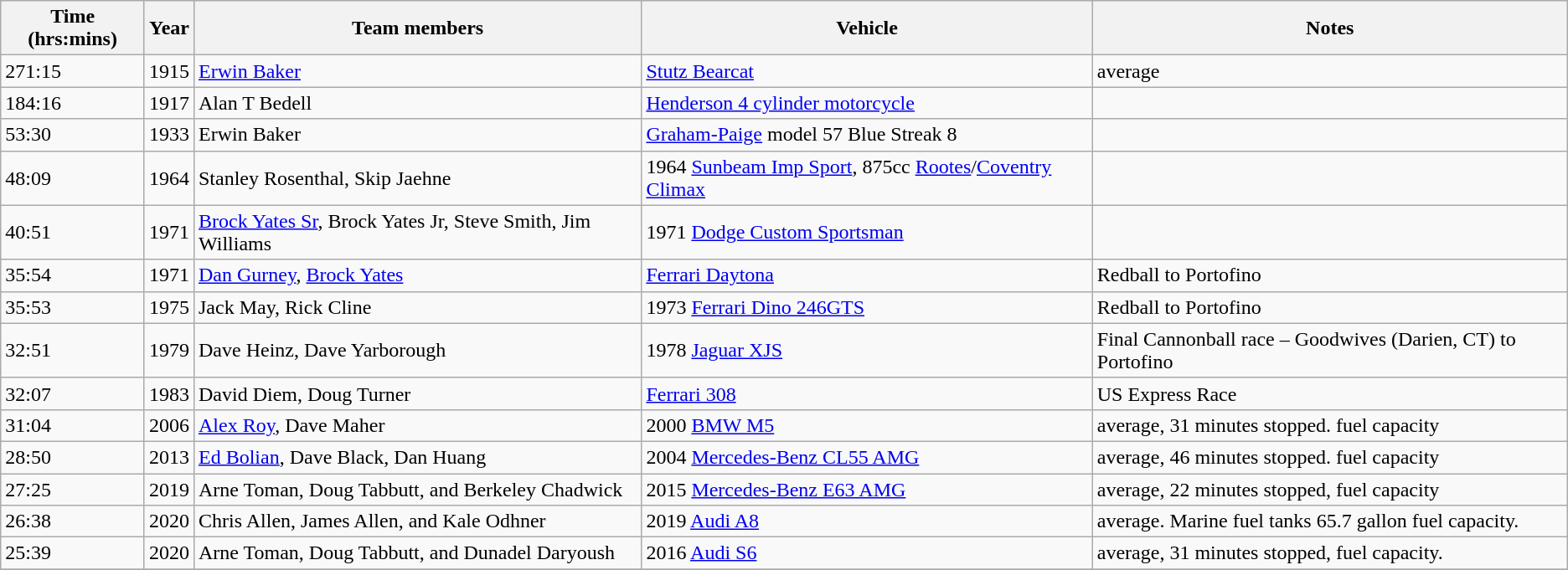<table class="wikitable sortable">
<tr>
<th>Time (hrs:mins)</th>
<th>Year</th>
<th>Team members</th>
<th>Vehicle</th>
<th>Notes</th>
</tr>
<tr>
<td>271:15</td>
<td>1915</td>
<td><a href='#'>Erwin Baker</a></td>
<td><a href='#'>Stutz Bearcat</a></td>
<td> average</td>
</tr>
<tr>
<td>184:16</td>
<td>1917</td>
<td>Alan T Bedell</td>
<td><a href='#'>Henderson 4 cylinder motorcycle</a></td>
<td></td>
</tr>
<tr>
<td>53:30</td>
<td>1933</td>
<td>Erwin Baker</td>
<td><a href='#'>Graham-Paige</a> model 57 Blue Streak 8</td>
<td></td>
</tr>
<tr>
<td>48:09</td>
<td>1964</td>
<td>Stanley Rosenthal, Skip Jaehne</td>
<td>1964 <a href='#'>Sunbeam Imp Sport</a>, 875cc <a href='#'>Rootes</a>/<a href='#'>Coventry Climax</a></td>
<td></td>
</tr>
<tr>
<td>40:51</td>
<td>1971</td>
<td><a href='#'>Brock Yates Sr</a>, Brock Yates Jr, Steve Smith, Jim Williams</td>
<td>1971 <a href='#'>Dodge Custom Sportsman</a></td>
<td></td>
</tr>
<tr>
<td>35:54</td>
<td>1971</td>
<td><a href='#'>Dan Gurney</a>, <a href='#'>Brock Yates</a></td>
<td><a href='#'>Ferrari Daytona</a></td>
<td>Redball to Portofino</td>
</tr>
<tr>
<td>35:53</td>
<td>1975</td>
<td>Jack May, Rick Cline</td>
<td>1973 <a href='#'>Ferrari Dino 246GTS</a></td>
<td>Redball to Portofino</td>
</tr>
<tr>
<td>32:51</td>
<td>1979</td>
<td>Dave Heinz, Dave Yarborough</td>
<td>1978 <a href='#'>Jaguar XJS</a></td>
<td>Final Cannonball race – Goodwives (Darien, CT) to Portofino</td>
</tr>
<tr>
<td>32:07</td>
<td>1983</td>
<td>David Diem, Doug Turner</td>
<td><a href='#'>Ferrari 308</a></td>
<td>US Express Race</td>
</tr>
<tr>
<td>31:04</td>
<td>2006</td>
<td><a href='#'>Alex Roy</a>, Dave Maher</td>
<td>2000 <a href='#'>BMW M5</a></td>
<td> average, 31 minutes stopped.  fuel capacity</td>
</tr>
<tr>
<td>28:50</td>
<td>2013</td>
<td><a href='#'>Ed Bolian</a>, Dave Black, Dan Huang</td>
<td>2004 <a href='#'>Mercedes-Benz CL55 AMG</a></td>
<td> average, 46 minutes stopped.  fuel capacity</td>
</tr>
<tr>
<td>27:25</td>
<td>2019</td>
<td>Arne Toman, Doug Tabbutt, and Berkeley Chadwick</td>
<td>2015 <a href='#'>Mercedes-Benz E63 AMG</a></td>
<td> average, 22 minutes stopped,  fuel capacity</td>
</tr>
<tr>
<td>26:38</td>
<td>2020</td>
<td>Chris Allen, James Allen, and Kale Odhner</td>
<td>2019 <a href='#'>Audi A8</a></td>
<td> average. Marine fuel tanks 65.7 gallon fuel capacity. </td>
</tr>
<tr>
<td>25:39</td>
<td>2020</td>
<td>Arne Toman, Doug Tabbutt, and Dunadel Daryoush</td>
<td>2016 <a href='#'>Audi S6</a></td>
<td> average, 31 minutes stopped,  fuel capacity.</td>
</tr>
<tr>
</tr>
</table>
